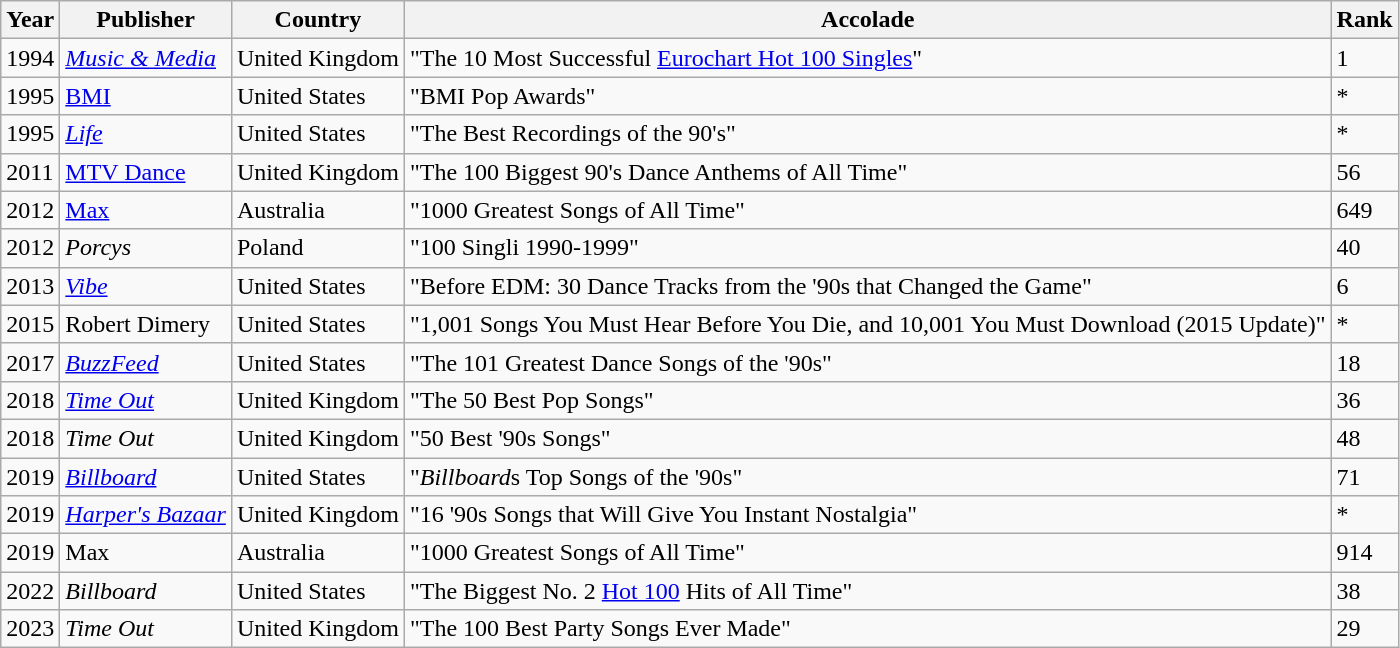<table class="wikitable sortable">
<tr>
<th>Year</th>
<th>Publisher</th>
<th>Country</th>
<th>Accolade</th>
<th>Rank</th>
</tr>
<tr>
<td>1994</td>
<td><em><a href='#'>Music & Media</a></em></td>
<td>United Kingdom</td>
<td>"The 10 Most Successful <a href='#'>Eurochart Hot 100 Singles</a>"</td>
<td>1</td>
</tr>
<tr>
<td>1995</td>
<td><a href='#'>BMI</a></td>
<td>United States</td>
<td>"BMI Pop Awards"</td>
<td>*</td>
</tr>
<tr>
<td>1995</td>
<td><em><a href='#'>Life</a></em></td>
<td>United States</td>
<td>"The Best Recordings of the 90's"</td>
<td>*</td>
</tr>
<tr>
<td>2011</td>
<td><a href='#'>MTV Dance</a></td>
<td>United Kingdom</td>
<td>"The 100 Biggest 90's Dance Anthems of All Time"</td>
<td>56</td>
</tr>
<tr>
<td>2012</td>
<td><a href='#'>Max</a></td>
<td>Australia</td>
<td>"1000 Greatest Songs of All Time"</td>
<td>649</td>
</tr>
<tr>
<td>2012</td>
<td><em>Porcys</em></td>
<td>Poland</td>
<td>"100 Singli 1990-1999"</td>
<td>40</td>
</tr>
<tr>
<td>2013</td>
<td><em><a href='#'>Vibe</a></em></td>
<td>United States</td>
<td>"Before EDM: 30 Dance Tracks from the '90s that Changed the Game"</td>
<td>6</td>
</tr>
<tr>
<td>2015</td>
<td>Robert Dimery</td>
<td>United States</td>
<td>"1,001 Songs You Must Hear Before You Die, and 10,001 You Must Download (2015 Update)"</td>
<td>*</td>
</tr>
<tr>
<td>2017</td>
<td><em><a href='#'>BuzzFeed</a></em></td>
<td>United States</td>
<td>"The 101 Greatest Dance Songs of the '90s"</td>
<td>18</td>
</tr>
<tr>
<td>2018</td>
<td><em><a href='#'>Time Out</a></em></td>
<td>United Kingdom</td>
<td>"The 50 Best Pop Songs"</td>
<td>36</td>
</tr>
<tr>
<td>2018</td>
<td><em>Time Out</em></td>
<td>United Kingdom</td>
<td>"50 Best '90s Songs"</td>
<td>48</td>
</tr>
<tr>
<td>2019</td>
<td><em><a href='#'>Billboard</a></em></td>
<td>United States</td>
<td>"<em>Billboard</em>s Top Songs of the '90s"</td>
<td>71</td>
</tr>
<tr>
<td>2019</td>
<td><em><a href='#'>Harper's Bazaar</a></em></td>
<td>United Kingdom</td>
<td>"16 '90s Songs that Will Give You Instant Nostalgia"</td>
<td>*</td>
</tr>
<tr>
<td>2019</td>
<td>Max</td>
<td>Australia</td>
<td>"1000 Greatest Songs of All Time"</td>
<td>914</td>
</tr>
<tr>
<td>2022</td>
<td><em>Billboard</em></td>
<td>United States</td>
<td>"The Biggest No. 2 <a href='#'>Hot 100</a> Hits of All Time"</td>
<td>38</td>
</tr>
<tr>
<td>2023</td>
<td><em>Time Out</em></td>
<td>United Kingdom</td>
<td>"The 100 Best Party Songs Ever Made"</td>
<td>29</td>
</tr>
</table>
